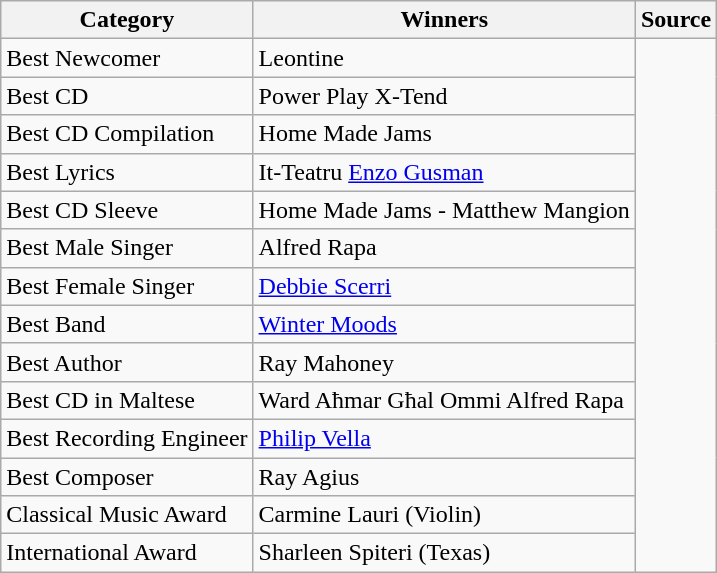<table class="wikitable">
<tr>
<th>Category</th>
<th>Winners</th>
<th>Source</th>
</tr>
<tr>
<td>Best Newcomer</td>
<td>Leontine</td>
<td rowspan="14"></td>
</tr>
<tr>
<td>Best CD</td>
<td>Power Play  X-Tend</td>
</tr>
<tr>
<td>Best CD Compilation</td>
<td>Home Made Jams</td>
</tr>
<tr>
<td>Best Lyrics</td>
<td>It-Teatru  <a href='#'>Enzo Gusman</a></td>
</tr>
<tr>
<td>Best CD Sleeve</td>
<td>Home Made Jams - Matthew Mangion</td>
</tr>
<tr>
<td>Best Male Singer</td>
<td>Alfred Rapa</td>
</tr>
<tr>
<td>Best Female Singer</td>
<td><a href='#'>Debbie Scerri</a></td>
</tr>
<tr>
<td>Best Band</td>
<td><a href='#'>Winter Moods</a></td>
</tr>
<tr>
<td>Best Author</td>
<td>Ray Mahoney</td>
</tr>
<tr>
<td>Best CD in Maltese</td>
<td>Ward Aħmar Għal Ommi  Alfred Rapa</td>
</tr>
<tr>
<td>Best Recording Engineer</td>
<td><a href='#'>Philip Vella</a></td>
</tr>
<tr>
<td>Best Composer</td>
<td>Ray Agius</td>
</tr>
<tr>
<td>Classical Music Award</td>
<td>Carmine Lauri (Violin)</td>
</tr>
<tr>
<td>International Award</td>
<td>Sharleen Spiteri (Texas)</td>
</tr>
</table>
